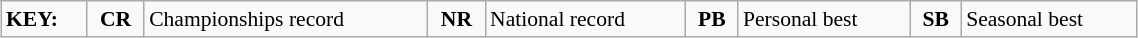<table class="wikitable" style="margin:0.5em auto; font-size:90%;position:relative;" width=60%>
<tr>
<td><strong>KEY:</strong></td>
<td align=center><strong>CR</strong></td>
<td>Championships record</td>
<td align=center><strong>NR</strong></td>
<td>National record</td>
<td align=center><strong>PB</strong></td>
<td>Personal best</td>
<td align=center><strong>SB</strong></td>
<td>Seasonal best</td>
</tr>
</table>
